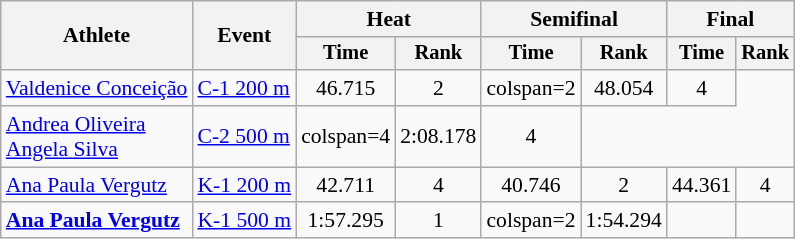<table class=wikitable style=font-size:90%;text-align:center>
<tr>
<th rowspan=2>Athlete</th>
<th rowspan=2>Event</th>
<th colspan=2>Heat</th>
<th colspan=2>Semifinal</th>
<th colspan=2>Final</th>
</tr>
<tr style=font-size:95%>
<th>Time</th>
<th>Rank</th>
<th>Time</th>
<th>Rank</th>
<th>Time</th>
<th>Rank</th>
</tr>
<tr>
<td align=left><a href='#'>Valdenice Conceição</a></td>
<td align=left><a href='#'>C-1 200 m</a></td>
<td>46.715</td>
<td>2</td>
<td>colspan=2 </td>
<td>48.054</td>
<td>4</td>
</tr>
<tr>
<td align=left><a href='#'>Andrea Oliveira</a><br><a href='#'>Angela Silva</a></td>
<td align=left><a href='#'>C-2 500 m</a></td>
<td>colspan=4 </td>
<td>2:08.178</td>
<td>4</td>
</tr>
<tr>
<td align=left><a href='#'>Ana Paula Vergutz</a></td>
<td align=left><a href='#'>K-1 200 m</a></td>
<td>42.711</td>
<td>4</td>
<td>40.746</td>
<td>2</td>
<td>44.361</td>
<td>4</td>
</tr>
<tr>
<td align=left><strong><a href='#'>Ana Paula Vergutz</a></strong></td>
<td align=left><a href='#'>K-1 500 m</a></td>
<td>1:57.295</td>
<td>1</td>
<td>colspan=2 </td>
<td>1:54.294</td>
<td></td>
</tr>
</table>
